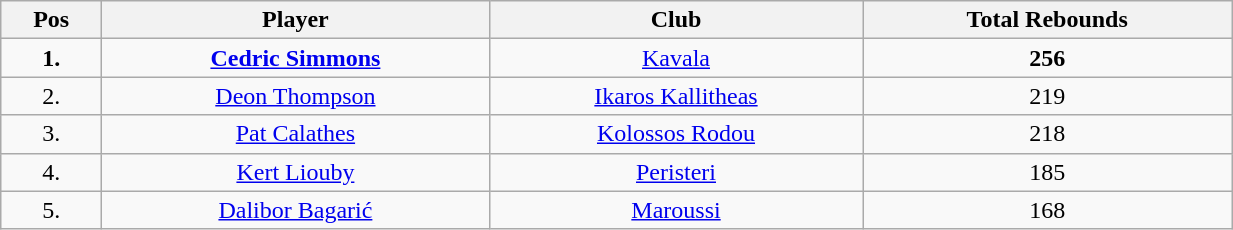<table class="wikitable" style="text-align: center;" width="65%">
<tr>
<th>Pos</th>
<th>Player</th>
<th>Club</th>
<th>Total Rebounds</th>
</tr>
<tr>
<td align="center"><strong>1.</strong></td>
<td> <strong><a href='#'>Cedric Simmons</a></strong></td>
<td><a href='#'>Kavala</a></td>
<td align="center"><strong>256</strong></td>
</tr>
<tr>
<td align="center">2.</td>
<td> <a href='#'>Deon Thompson</a></td>
<td><a href='#'>Ikaros Kallitheas</a></td>
<td align="center">219</td>
</tr>
<tr>
<td align="center">3.</td>
<td> <a href='#'>Pat Calathes</a></td>
<td><a href='#'>Kolossos Rodou</a></td>
<td align="center">218</td>
</tr>
<tr>
<td align="center">4.</td>
<td> <a href='#'>Kert Liouby</a></td>
<td><a href='#'>Peristeri</a></td>
<td align="center">185</td>
</tr>
<tr>
<td align="center">5.</td>
<td> <a href='#'>Dalibor Bagarić</a></td>
<td><a href='#'>Maroussi</a></td>
<td align="center">168</td>
</tr>
</table>
